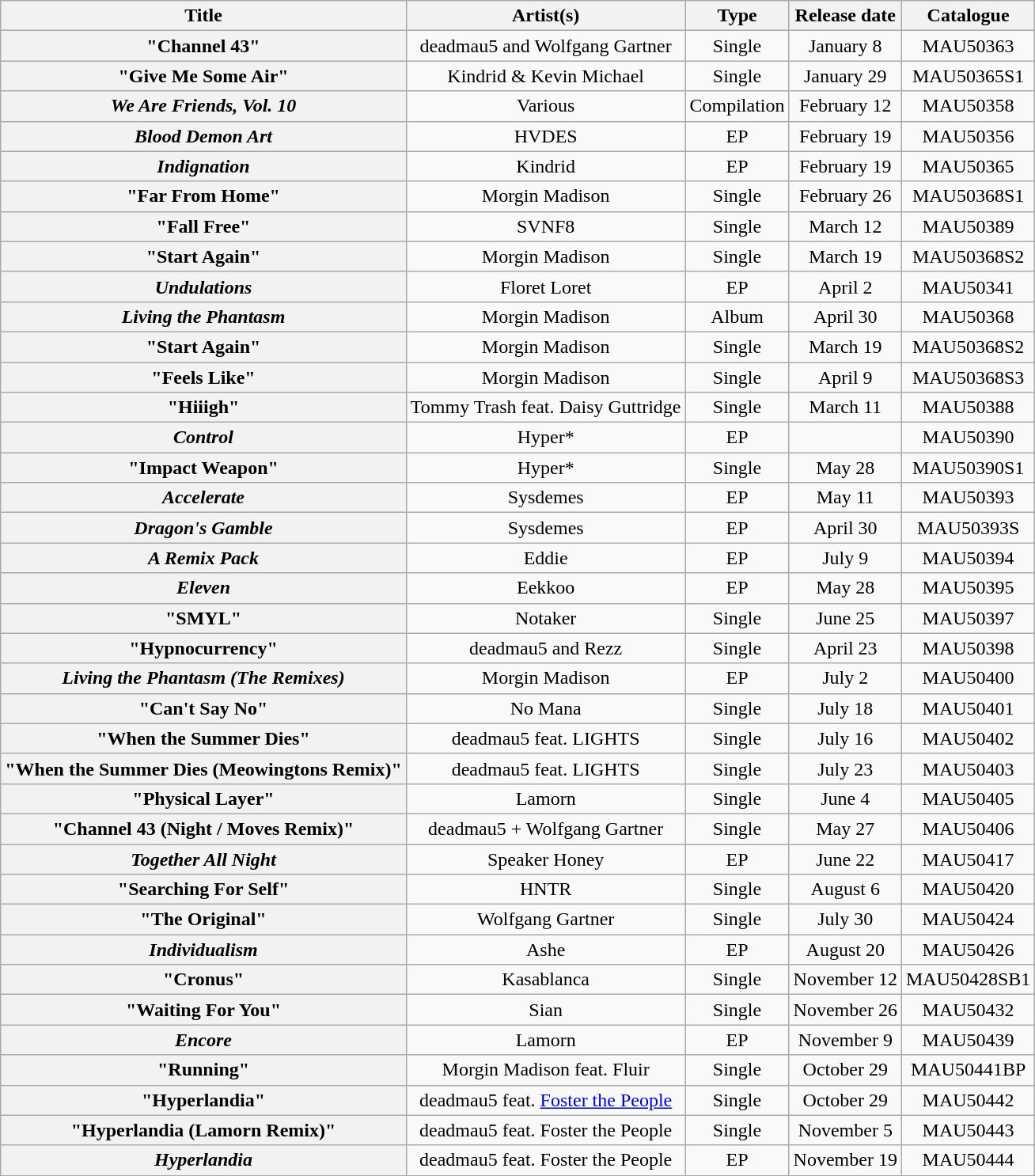<table class="wikitable sortable plainrowheaders" style="text-align:center;">
<tr>
<th>Title</th>
<th>Artist(s)</th>
<th>Type</th>
<th>Release date</th>
<th>Catalogue</th>
</tr>
<tr>
<th scope="row">"Channel 43"</th>
<td>deadmau5 and Wolfgang Gartner</td>
<td>Single</td>
<td>January 8</td>
<td>MAU50363</td>
</tr>
<tr>
<th scope="row">"Give Me Some Air"</th>
<td>Kindrid & Kevin Michael</td>
<td>Single</td>
<td>January 29</td>
<td>MAU50365S1</td>
</tr>
<tr>
<th scope="row"><em>We Are Friends, Vol. 10</em></th>
<td>Various</td>
<td>Compilation</td>
<td>February 12</td>
<td>MAU50358</td>
</tr>
<tr>
<th scope="row"><em>Blood Demon Art</em></th>
<td>HVDES</td>
<td>EP</td>
<td>February 19</td>
<td>MAU50356</td>
</tr>
<tr>
<th scope="row"><em>Indignation</em></th>
<td>Kindrid</td>
<td>EP</td>
<td>February 19</td>
<td>MAU50365</td>
</tr>
<tr>
<th scope="row">"Far From Home"</th>
<td>Morgin Madison</td>
<td>Single</td>
<td>February 26</td>
<td>MAU50368S1</td>
</tr>
<tr>
<th scope="row">"Fall Free"</th>
<td>SVNF8</td>
<td>Single</td>
<td>March 12</td>
<td>MAU50389</td>
</tr>
<tr>
<th scope="row">"Start Again"</th>
<td>Morgin Madison</td>
<td>Single</td>
<td>March 19</td>
<td>MAU50368S2</td>
</tr>
<tr>
<th scope="row"><em>Undulations</em></th>
<td>Floret Loret</td>
<td>EP</td>
<td>April 2</td>
<td>MAU50341</td>
</tr>
<tr>
<th scope="row"><em>Living the Phantasm</em></th>
<td>Morgin Madison</td>
<td>Album</td>
<td>April 30</td>
<td>MAU50368</td>
</tr>
<tr>
<th scope="row">"Start Again"</th>
<td>Morgin Madison</td>
<td>Single</td>
<td>March 19</td>
<td>MAU50368S2</td>
</tr>
<tr>
<th scope="row">"Feels Like"</th>
<td>Morgin Madison</td>
<td>Single</td>
<td>April 9</td>
<td>MAU50368S3</td>
</tr>
<tr>
<th scope="row">"Hiiigh"</th>
<td>Tommy Trash feat. Daisy Guttridge</td>
<td>Single</td>
<td>March 11</td>
<td>MAU50388</td>
</tr>
<tr>
<th scope="row"><em>Control</em></th>
<td>Hyper*</td>
<td>EP</td>
<td></td>
<td>MAU50390</td>
</tr>
<tr>
<th scope="row">"Impact Weapon"</th>
<td>Hyper*</td>
<td>Single</td>
<td>May 28</td>
<td>MAU50390S1</td>
</tr>
<tr>
<th scope="row"><em>Accelerate</em></th>
<td>Sysdemes</td>
<td>EP</td>
<td>May 11</td>
<td>MAU50393</td>
</tr>
<tr>
<th scope="row"><em>Dragon's Gamble</em></th>
<td>Sysdemes</td>
<td>EP</td>
<td>April 30</td>
<td>MAU50393S</td>
</tr>
<tr>
<th scope="row"><em>A Remix Pack</em></th>
<td>Eddie</td>
<td>EP</td>
<td>July 9</td>
<td>MAU50394</td>
</tr>
<tr>
<th scope="row"><em>Eleven</em></th>
<td>Eekkoo</td>
<td>EP</td>
<td>May 28</td>
<td>MAU50395</td>
</tr>
<tr>
<th scope="row">"SMYL"</th>
<td>Notaker</td>
<td>Single</td>
<td>June 25</td>
<td>MAU50397</td>
</tr>
<tr>
<th scope="row">"Hypnocurrency"</th>
<td>deadmau5 and Rezz</td>
<td>Single</td>
<td>April 23</td>
<td>MAU50398</td>
</tr>
<tr>
<th scope="row"><em>Living the Phantasm (The Remixes)</em></th>
<td>Morgin Madison</td>
<td>EP</td>
<td>July 2</td>
<td>MAU50400</td>
</tr>
<tr>
<th scope="row">"Can't Say No"</th>
<td>No Mana</td>
<td>Single</td>
<td>July 18</td>
<td>MAU50401</td>
</tr>
<tr>
<th scope="row">"When the Summer Dies"</th>
<td>deadmau5 feat. LIGHTS</td>
<td>Single</td>
<td>July 16</td>
<td>MAU50402</td>
</tr>
<tr>
<th scope="row">"When the Summer Dies (Meowingtons Remix)"</th>
<td>deadmau5 feat. LIGHTS</td>
<td>Single</td>
<td>July 23</td>
<td>MAU50403</td>
</tr>
<tr>
<th scope="row">"Physical Layer"</th>
<td>Lamorn</td>
<td>Single</td>
<td>June 4</td>
<td>MAU50405</td>
</tr>
<tr>
<th scope="row">"Channel 43 (Night / Moves Remix)"</th>
<td>deadmau5 + Wolfgang Gartner</td>
<td>Single</td>
<td>May 27</td>
<td>MAU50406</td>
</tr>
<tr>
<th scope="row"><em>Together All Night</em></th>
<td>Speaker Honey</td>
<td>EP</td>
<td>June 22</td>
<td>MAU50417</td>
</tr>
<tr>
<th scope="row">"Searching For Self"</th>
<td>HNTR</td>
<td>Single</td>
<td>August 6</td>
<td>MAU50420</td>
</tr>
<tr>
<th scope="row">"The Original"</th>
<td>Wolfgang Gartner</td>
<td>Single</td>
<td>July 30</td>
<td>MAU50424</td>
</tr>
<tr>
<th scope="row"><em>Individualism</em></th>
<td>Ashe</td>
<td>EP</td>
<td>August 20</td>
<td>MAU50426</td>
</tr>
<tr>
<th scope="row">"Cronus"</th>
<td>Kasablanca</td>
<td>Single</td>
<td>November 12</td>
<td>MAU50428SB1</td>
</tr>
<tr>
<th scope="row">"Waiting For You"</th>
<td>Sian</td>
<td>Single</td>
<td>November 26</td>
<td>MAU50432</td>
</tr>
<tr>
<th scope="row"><em>Encore</em></th>
<td>Lamorn</td>
<td>EP</td>
<td>November 9</td>
<td>MAU50439</td>
</tr>
<tr>
<th scope="row">"Running"</th>
<td>Morgin Madison feat. Fluir</td>
<td>Single</td>
<td>October 29</td>
<td>MAU50441BP</td>
</tr>
<tr>
<th scope="row">"Hyperlandia"</th>
<td>deadmau5 feat. <a href='#'>Foster the People</a></td>
<td>Single</td>
<td>October 29</td>
<td>MAU50442</td>
</tr>
<tr>
<th scope="row">"Hyperlandia (Lamorn Remix)"</th>
<td>deadmau5 feat. Foster the People</td>
<td>Single</td>
<td>November 5</td>
<td>MAU50443</td>
</tr>
<tr>
<th scope="row"><em>Hyperlandia</em></th>
<td>deadmau5 feat. Foster the People</td>
<td>EP</td>
<td>November 19</td>
<td>MAU50444</td>
</tr>
</table>
